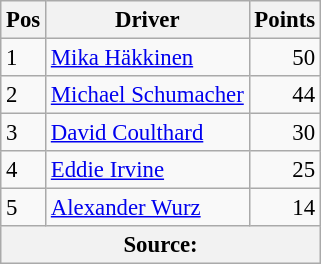<table class="wikitable" style="font-size: 95%;">
<tr>
<th>Pos</th>
<th>Driver</th>
<th>Points</th>
</tr>
<tr>
<td>1</td>
<td> <a href='#'>Mika Häkkinen</a></td>
<td align="right">50</td>
</tr>
<tr>
<td>2</td>
<td> <a href='#'>Michael Schumacher</a></td>
<td align="right">44</td>
</tr>
<tr>
<td>3</td>
<td> <a href='#'>David Coulthard</a></td>
<td align="right">30</td>
</tr>
<tr>
<td>4</td>
<td> <a href='#'>Eddie Irvine</a></td>
<td align="right">25</td>
</tr>
<tr>
<td>5</td>
<td> <a href='#'>Alexander Wurz</a></td>
<td align="right">14</td>
</tr>
<tr>
<th colspan=4>Source: </th>
</tr>
</table>
